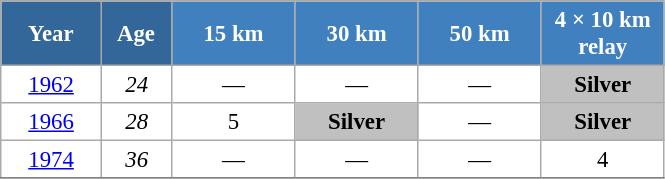<table class="wikitable" style="font-size:95%; text-align:center; border:grey solid 1px; border-collapse:collapse; background:#ffffff;">
<tr>
<th style="background-color:#369; color:white; width:60px;"> Year </th>
<th style="background-color:#369; color:white; width:40px;"> Age </th>
<th style="background-color:#4180be; color:white; width:75px;"> 15 km </th>
<th style="background-color:#4180be; color:white; width:75px;"> 30 km </th>
<th style="background-color:#4180be; color:white; width:75px;"> 50 km </th>
<th style="background-color:#4180be; color:white; width:75px;"> 4 × 10 km <br> relay </th>
</tr>
<tr>
<td><a href='#'>1962</a></td>
<td><em>24</em></td>
<td>—</td>
<td>—</td>
<td>—</td>
<td style="background:silver;"><strong>Silver</strong></td>
</tr>
<tr>
<td><a href='#'>1966</a></td>
<td><em>28</em></td>
<td>5</td>
<td style="background:silver;"><strong>Silver</strong></td>
<td>—</td>
<td style="background:silver;"><strong>Silver</strong></td>
</tr>
<tr>
<td><a href='#'>1974</a></td>
<td><em>36</em></td>
<td>—</td>
<td>—</td>
<td>—</td>
<td>4</td>
</tr>
<tr>
</tr>
</table>
